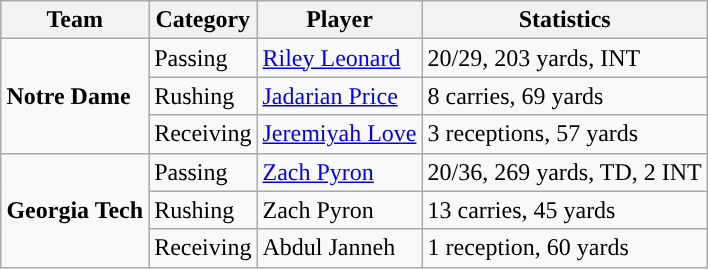<table class="wikitable" style="float: right;">
<tr>
<th>Team</th>
<th>Category</th>
<th>Player</th>
<th>Statistics</th>
</tr>
<tr>
<td rowspan=3><strong>Notre Dame</strong></td>
<td>Passing</td>
<td><a href='#'>Riley Leonard</a></td>
<td>20/29, 203 yards, INT</td>
</tr>
<tr>
<td>Rushing</td>
<td><a href='#'>Jadarian Price</a></td>
<td>8 carries, 69 yards</td>
</tr>
<tr>
<td>Receiving</td>
<td><a href='#'>Jeremiyah Love</a></td>
<td>3 receptions, 57 yards</td>
</tr>
<tr>
<td rowspan=3><strong>Georgia Tech</strong></td>
<td>Passing</td>
<td><a href='#'>Zach Pyron</a></td>
<td>20/36, 269 yards, TD, 2 INT</td>
</tr>
<tr>
<td>Rushing</td>
<td>Zach Pyron</td>
<td>13 carries, 45 yards</td>
</tr>
<tr>
<td>Receiving</td>
<td>Abdul Janneh</td>
<td>1 reception, 60 yards</td>
</tr>
</table>
